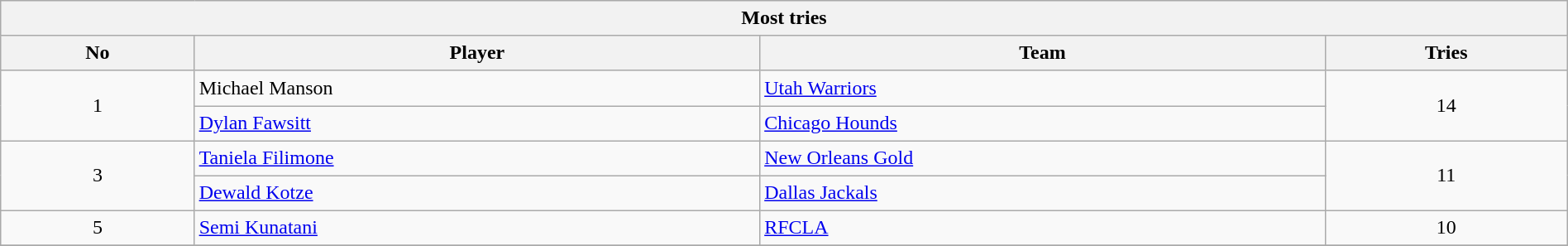<table class="wikitable collapsible sortable" style="text-align:left; line-height:130%; width:100%;">
<tr>
<th colspan="100%">Most tries</th>
</tr>
<tr>
<th style="width:12%;">No</th>
<th style="width:35%;">Player</th>
<th style="width:35%;">Team</th>
<th style="width:15%;">Tries<br></th>
</tr>
<tr>
<td rowspan=2 style="text-align:center;">1</td>
<td> Michael Manson</td>
<td><a href='#'>Utah Warriors</a></td>
<td rowspan=2 style="text-align:center;">14</td>
</tr>
<tr>
<td> <a href='#'>Dylan Fawsitt</a></td>
<td><a href='#'>Chicago Hounds</a></td>
</tr>
<tr>
<td rowspan=2 style="text-align:center;">3</td>
<td> <a href='#'>Taniela Filimone</a></td>
<td><a href='#'>New Orleans Gold</a></td>
<td rowspan=2 style="text-align:center;">11</td>
</tr>
<tr>
<td> <a href='#'>Dewald Kotze</a></td>
<td><a href='#'>Dallas Jackals</a></td>
</tr>
<tr>
<td style="text-align:center;">5</td>
<td> <a href='#'>Semi Kunatani</a></td>
<td><a href='#'>RFCLA</a></td>
<td style="text-align:center;">10</td>
</tr>
<tr>
</tr>
</table>
